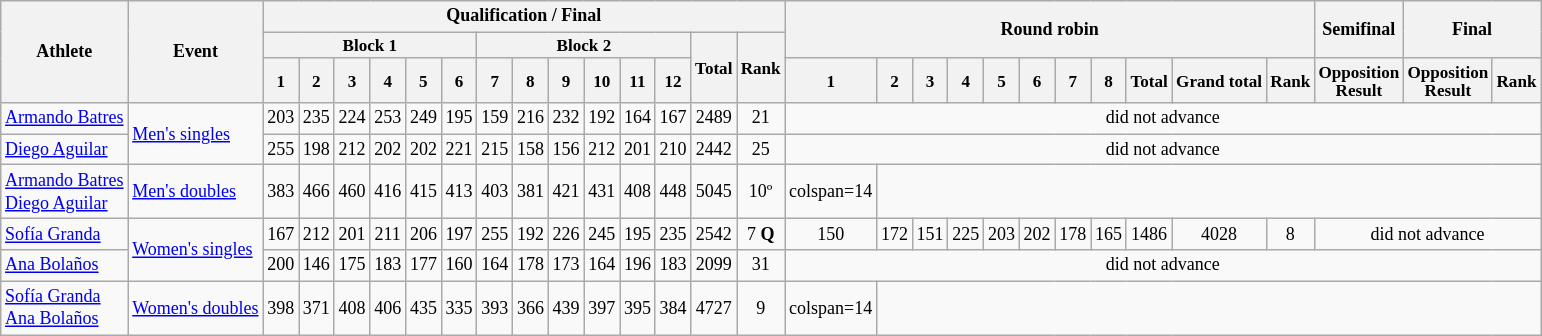<table class=wikitable style=font-size:75%;text-align:center>
<tr>
<th rowspan=3>Athlete</th>
<th rowspan=3>Event</th>
<th colspan=14>Qualification / Final</th>
<th colspan=11 rowspan=2>Round robin</th>
<th rowspan=2>Semifinal</th>
<th rowspan=2 colspan=2>Final</th>
</tr>
<tr style=font-size:95%>
<th colspan=6>Block 1</th>
<th colspan=6>Block 2</th>
<th rowspan=2>Total</th>
<th rowspan=2>Rank</th>
</tr>
<tr style=font-size:95%>
<th>1</th>
<th>2</th>
<th>3</th>
<th>4</th>
<th>5</th>
<th>6</th>
<th>7</th>
<th>8</th>
<th>9</th>
<th>10</th>
<th>11</th>
<th>12</th>
<th>1</th>
<th>2</th>
<th>3</th>
<th>4</th>
<th>5</th>
<th>6</th>
<th>7</th>
<th>8</th>
<th>Total</th>
<th>Grand total</th>
<th>Rank</th>
<th>Opposition<br>Result</th>
<th>Opposition<br>Result</th>
<th>Rank</th>
</tr>
<tr>
<td align=left><a href='#'>Armando Batres</a></td>
<td align=left rowspan=2><a href='#'>Men's singles</a></td>
<td>203</td>
<td>235</td>
<td>224</td>
<td>253</td>
<td>249</td>
<td>195</td>
<td>159</td>
<td>216</td>
<td>232</td>
<td>192</td>
<td>164</td>
<td>167</td>
<td>2489</td>
<td>21</td>
<td colspan=14>did not advance</td>
</tr>
<tr>
<td align=left><a href='#'>Diego Aguilar</a></td>
<td>255</td>
<td>198</td>
<td>212</td>
<td>202</td>
<td>202</td>
<td>221</td>
<td>215</td>
<td>158</td>
<td>156</td>
<td>212</td>
<td>201</td>
<td>210</td>
<td>2442</td>
<td>25</td>
<td colspan=14>did not advance</td>
</tr>
<tr>
<td align=left><a href='#'>Armando Batres</a><br><a href='#'>Diego Aguilar</a></td>
<td align=left><a href='#'>Men's doubles</a></td>
<td>383</td>
<td>466</td>
<td>460</td>
<td>416</td>
<td>415</td>
<td>413</td>
<td>403</td>
<td>381</td>
<td>421</td>
<td>431</td>
<td>408</td>
<td>448</td>
<td>5045</td>
<td>10º</td>
<td>colspan=14 </td>
</tr>
<tr>
<td align=left><a href='#'>Sofía Granda</a></td>
<td align=left rowspan=2><a href='#'>Women's singles</a></td>
<td>167</td>
<td>212</td>
<td>201</td>
<td>211</td>
<td>206</td>
<td>197</td>
<td>255</td>
<td>192</td>
<td>226</td>
<td>245</td>
<td>195</td>
<td>235</td>
<td>2542</td>
<td>7 <strong>Q</strong></td>
<td>150</td>
<td>172</td>
<td>151</td>
<td>225</td>
<td>203</td>
<td>202</td>
<td>178</td>
<td>165</td>
<td>1486</td>
<td>4028</td>
<td>8</td>
<td colspan=3>did not advance</td>
</tr>
<tr>
<td align=left><a href='#'>Ana Bolaños</a></td>
<td>200</td>
<td>146</td>
<td>175</td>
<td>183</td>
<td>177</td>
<td>160</td>
<td>164</td>
<td>178</td>
<td>173</td>
<td>164</td>
<td>196</td>
<td>183</td>
<td>2099</td>
<td>31</td>
<td colspan=14>did not advance</td>
</tr>
<tr>
<td align=left><a href='#'>Sofía Granda</a><br><a href='#'>Ana Bolaños</a></td>
<td align=left><a href='#'>Women's doubles</a></td>
<td>398</td>
<td>371</td>
<td>408</td>
<td>406</td>
<td>435</td>
<td>335</td>
<td>393</td>
<td>366</td>
<td>439</td>
<td>397</td>
<td>395</td>
<td>384</td>
<td>4727</td>
<td>9</td>
<td>colspan=14 </td>
</tr>
</table>
